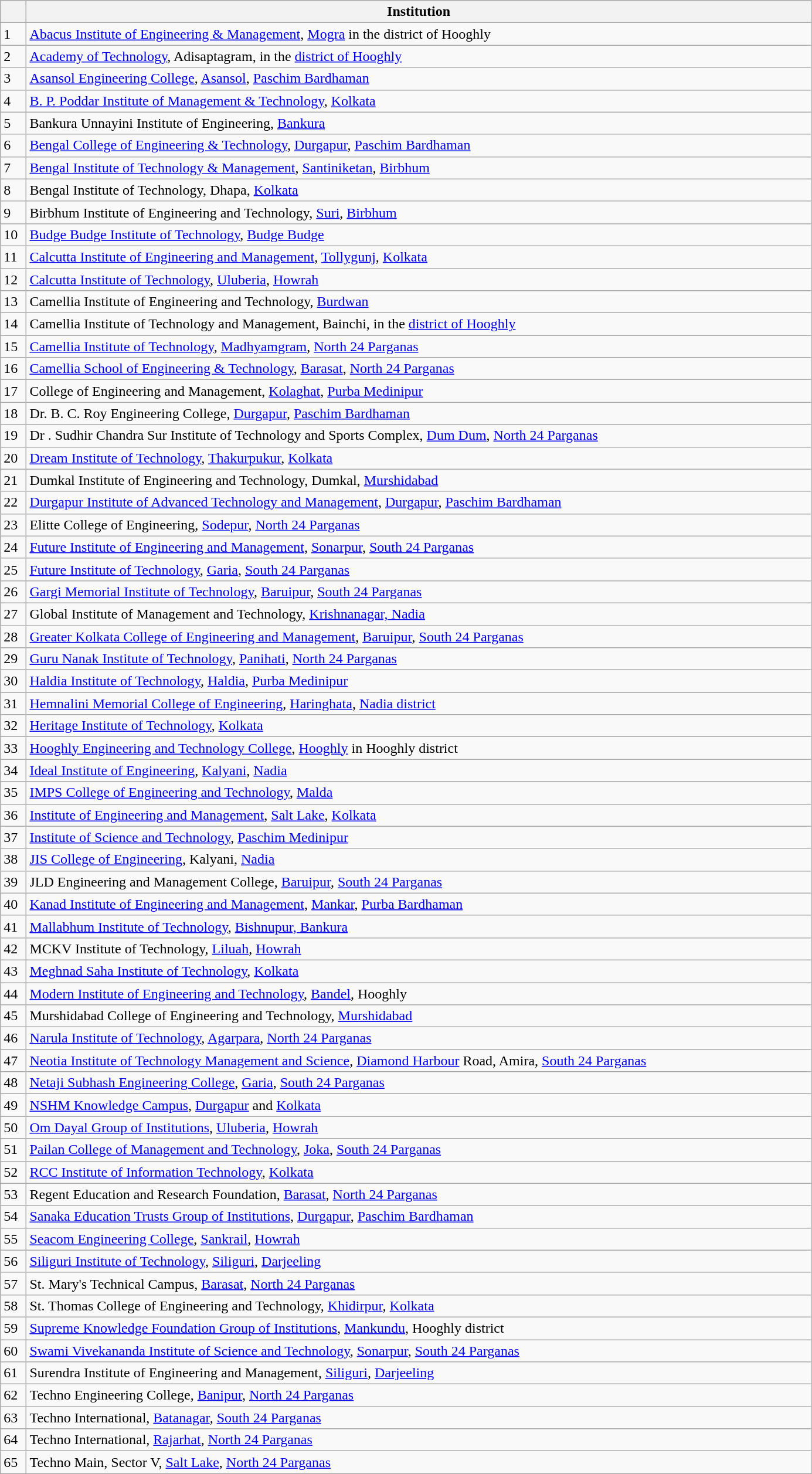<table class="wikitable sortable sticky-header collapsible plainrowheaders" style="-align:left; width:73%;">
<tr>
<th></th>
<th>Institution</th>
</tr>
<tr>
<td>1</td>
<td><a href='#'>Abacus Institute of Engineering & Management</a>, <a href='#'>Mogra</a> in the district of Hooghly</td>
</tr>
<tr>
<td>2</td>
<td><a href='#'>Academy of Technology</a>, Adisaptagram, in the <a href='#'>district of Hooghly</a></td>
</tr>
<tr>
<td>3</td>
<td><a href='#'>Asansol Engineering College</a>, <a href='#'>Asansol</a>, <a href='#'>Paschim Bardhaman</a></td>
</tr>
<tr>
<td>4</td>
<td><a href='#'>B. P. Poddar Institute of Management & Technology</a>, <a href='#'>Kolkata</a></td>
</tr>
<tr>
<td>5</td>
<td>Bankura Unnayini Institute of Engineering, <a href='#'>Bankura</a></td>
</tr>
<tr>
<td>6</td>
<td><a href='#'>Bengal College of Engineering & Technology</a>, <a href='#'>Durgapur</a>, <a href='#'>Paschim Bardhaman</a></td>
</tr>
<tr>
<td>7</td>
<td><a href='#'>Bengal Institute of Technology & Management</a>, <a href='#'>Santiniketan</a>, <a href='#'>Birbhum</a></td>
</tr>
<tr>
<td>8</td>
<td>Bengal Institute of Technology, Dhapa, <a href='#'>Kolkata</a></td>
</tr>
<tr>
<td>9</td>
<td>Birbhum Institute of Engineering and Technology, <a href='#'>Suri</a>, <a href='#'>Birbhum</a></td>
</tr>
<tr>
<td>10</td>
<td><a href='#'>Budge Budge Institute of Technology</a>, <a href='#'>Budge Budge</a></td>
</tr>
<tr>
<td>11</td>
<td><a href='#'>Calcutta Institute of Engineering and Management</a>, <a href='#'>Tollygunj</a>, <a href='#'>Kolkata</a></td>
</tr>
<tr>
<td>12</td>
<td><a href='#'>Calcutta Institute of Technology</a>, <a href='#'>Uluberia</a>, <a href='#'>Howrah</a></td>
</tr>
<tr>
<td>13</td>
<td>Camellia Institute of Engineering and Technology, <a href='#'>Burdwan</a></td>
</tr>
<tr>
<td>14</td>
<td>Camellia Institute of Technology and Management, Bainchi, in the <a href='#'>district of Hooghly</a></td>
</tr>
<tr>
<td>15</td>
<td><a href='#'>Camellia Institute of Technology</a>, <a href='#'>Madhyamgram</a>, <a href='#'>North 24 Parganas</a></td>
</tr>
<tr>
<td>16</td>
<td><a href='#'>Camellia School of Engineering & Technology</a>, <a href='#'>Barasat</a>, <a href='#'>North 24 Parganas</a></td>
</tr>
<tr>
<td>17</td>
<td>College of Engineering and Management, <a href='#'>Kolaghat</a>, <a href='#'>Purba Medinipur</a></td>
</tr>
<tr>
<td>18</td>
<td>Dr. B. C. Roy Engineering College, <a href='#'>Durgapur</a>, <a href='#'>Paschim Bardhaman</a></td>
</tr>
<tr>
<td>19</td>
<td>Dr . Sudhir Chandra Sur Institute of Technology and Sports Complex, <a href='#'>Dum Dum</a>, <a href='#'>North 24 Parganas</a></td>
</tr>
<tr>
<td>20</td>
<td><a href='#'>Dream Institute of Technology</a>, <a href='#'>Thakurpukur</a>, <a href='#'>Kolkata</a></td>
</tr>
<tr>
<td>21</td>
<td>Dumkal Institute of Engineering and Technology, Dumkal, <a href='#'>Murshidabad</a></td>
</tr>
<tr>
<td>22</td>
<td><a href='#'>Durgapur Institute of Advanced Technology and Management</a>, <a href='#'>Durgapur</a>, <a href='#'>Paschim Bardhaman</a></td>
</tr>
<tr>
<td>23</td>
<td>Elitte College of Engineering, <a href='#'>Sodepur</a>, <a href='#'>North 24 Parganas</a></td>
</tr>
<tr>
<td>24</td>
<td><a href='#'>Future Institute of Engineering and Management</a>, <a href='#'>Sonarpur</a>, <a href='#'>South 24 Parganas</a></td>
</tr>
<tr>
<td>25</td>
<td><a href='#'>Future Institute of Technology</a>, <a href='#'>Garia</a>, <a href='#'>South 24 Parganas</a></td>
</tr>
<tr>
<td>26</td>
<td><a href='#'>Gargi Memorial Institute of Technology</a>, <a href='#'>Baruipur</a>, <a href='#'>South 24 Parganas</a></td>
</tr>
<tr>
<td>27</td>
<td>Global Institute of Management and Technology, <a href='#'>Krishnanagar, Nadia</a></td>
</tr>
<tr>
<td>28</td>
<td><a href='#'>Greater Kolkata College of Engineering and Management</a>, <a href='#'>Baruipur</a>, <a href='#'>South 24 Parganas</a></td>
</tr>
<tr>
<td>29</td>
<td><a href='#'>Guru Nanak Institute of Technology</a>, <a href='#'>Panihati</a>, <a href='#'>North 24 Parganas</a></td>
</tr>
<tr>
<td>30</td>
<td><a href='#'>Haldia Institute of Technology</a>, <a href='#'>Haldia</a>, <a href='#'>Purba Medinipur</a></td>
</tr>
<tr>
<td>31</td>
<td><a href='#'>Hemnalini Memorial College of Engineering</a>, <a href='#'>Haringhata</a>, <a href='#'>Nadia district</a></td>
</tr>
<tr>
<td>32</td>
<td><a href='#'>Heritage Institute of Technology</a>, <a href='#'>Kolkata</a></td>
</tr>
<tr>
<td>33</td>
<td><a href='#'>Hooghly Engineering and Technology College</a>, <a href='#'>Hooghly</a> in Hooghly district</td>
</tr>
<tr>
<td>34</td>
<td><a href='#'>Ideal Institute of Engineering</a>, <a href='#'>Kalyani</a>, <a href='#'>Nadia</a></td>
</tr>
<tr>
<td>35</td>
<td><a href='#'>IMPS College of Engineering and Technology</a>, <a href='#'>Malda</a></td>
</tr>
<tr>
<td>36</td>
<td><a href='#'>Institute of Engineering and Management</a>, <a href='#'>Salt Lake</a>, <a href='#'>Kolkata</a></td>
</tr>
<tr>
<td>37</td>
<td><a href='#'>Institute of Science and Technology</a>, <a href='#'>Paschim Medinipur</a></td>
</tr>
<tr>
<td>38</td>
<td><a href='#'>JIS College of Engineering</a>, Kalyani, <a href='#'>Nadia</a></td>
</tr>
<tr>
<td>39</td>
<td>JLD Engineering and Management College, <a href='#'>Baruipur</a>, <a href='#'>South 24 Parganas</a></td>
</tr>
<tr>
<td>40</td>
<td><a href='#'>Kanad Institute of Engineering and Management</a>, <a href='#'>Mankar</a>, <a href='#'>Purba Bardhaman</a></td>
</tr>
<tr>
<td>41</td>
<td><a href='#'>Mallabhum Institute of Technology</a>, <a href='#'>Bishnupur, Bankura</a></td>
</tr>
<tr>
<td>42</td>
<td>MCKV Institute of Technology, <a href='#'>Liluah</a>, <a href='#'>Howrah</a></td>
</tr>
<tr>
<td>43</td>
<td><a href='#'>Meghnad Saha Institute of Technology</a>, <a href='#'>Kolkata</a></td>
</tr>
<tr>
<td>44</td>
<td><a href='#'>Modern Institute of Engineering and Technology</a>, <a href='#'>Bandel</a>, Hooghly</td>
</tr>
<tr>
<td>45</td>
<td>Murshidabad College of Engineering and Technology, <a href='#'>Murshidabad</a></td>
</tr>
<tr>
<td>46</td>
<td><a href='#'>Narula Institute of Technology</a>, <a href='#'>Agarpara</a>, <a href='#'>North 24 Parganas</a></td>
</tr>
<tr>
<td>47</td>
<td><a href='#'>Neotia Institute of Technology Management and Science</a>, <a href='#'>Diamond Harbour</a> Road, Amira, <a href='#'>South 24 Parganas</a></td>
</tr>
<tr>
<td>48</td>
<td><a href='#'>Netaji Subhash Engineering College</a>, <a href='#'>Garia</a>, <a href='#'>South 24 Parganas</a></td>
</tr>
<tr>
<td>49</td>
<td><a href='#'>NSHM Knowledge Campus</a>, <a href='#'>Durgapur</a> and <a href='#'>Kolkata</a></td>
</tr>
<tr>
<td>50</td>
<td><a href='#'>Om Dayal Group of Institutions</a>, <a href='#'>Uluberia</a>, <a href='#'>Howrah</a></td>
</tr>
<tr>
<td>51</td>
<td><a href='#'>Pailan College of Management and Technology</a>, <a href='#'>Joka</a>, <a href='#'>South 24 Parganas</a></td>
</tr>
<tr>
<td>52</td>
<td><a href='#'>RCC Institute of Information Technology</a>, <a href='#'>Kolkata</a></td>
</tr>
<tr>
<td>53</td>
<td>Regent Education and Research Foundation, <a href='#'>Barasat</a>, <a href='#'>North 24 Parganas</a></td>
</tr>
<tr>
<td>54</td>
<td><a href='#'>Sanaka Education Trusts Group of Institutions</a>, <a href='#'>Durgapur</a>, <a href='#'>Paschim Bardhaman</a></td>
</tr>
<tr>
<td>55</td>
<td><a href='#'>Seacom Engineering College</a>, <a href='#'>Sankrail</a>, <a href='#'>Howrah</a></td>
</tr>
<tr>
<td>56</td>
<td><a href='#'>Siliguri Institute of Technology</a>, <a href='#'>Siliguri</a>, <a href='#'>Darjeeling</a></td>
</tr>
<tr>
<td>57</td>
<td>St. Mary's Technical Campus, <a href='#'>Barasat</a>, <a href='#'>North 24 Parganas</a></td>
</tr>
<tr>
<td>58</td>
<td>St. Thomas College of Engineering and Technology, <a href='#'>Khidirpur</a>, <a href='#'>Kolkata</a></td>
</tr>
<tr>
<td>59</td>
<td><a href='#'>Supreme Knowledge Foundation Group of Institutions</a>, <a href='#'>Mankundu</a>, Hooghly district</td>
</tr>
<tr>
<td>60</td>
<td><a href='#'>Swami Vivekananda Institute of Science and Technology</a>, <a href='#'>Sonarpur</a>, <a href='#'>South 24 Parganas</a></td>
</tr>
<tr>
<td>61</td>
<td>Surendra Institute of Engineering and Management, <a href='#'>Siliguri</a>, <a href='#'>Darjeeling</a></td>
</tr>
<tr>
<td>62</td>
<td>Techno Engineering College, <a href='#'>Banipur</a>, <a href='#'>North 24 Parganas</a></td>
</tr>
<tr>
<td>63</td>
<td>Techno International, <a href='#'>Batanagar</a>, <a href='#'>South 24 Parganas</a></td>
</tr>
<tr>
<td>64</td>
<td>Techno International, <a href='#'>Rajarhat</a>, <a href='#'>North 24 Parganas</a></td>
</tr>
<tr>
<td>65</td>
<td>Techno Main, Sector V, <a href='#'>Salt Lake</a>, <a href='#'>North 24 Parganas</a></td>
</tr>
</table>
